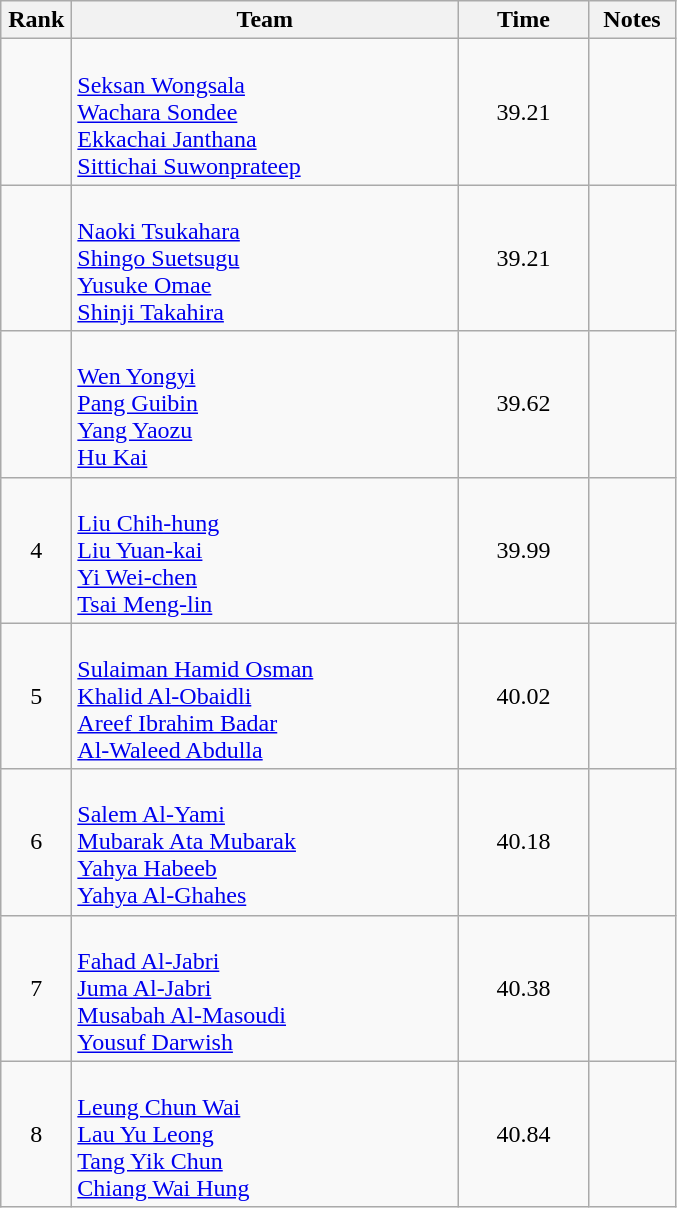<table class="wikitable" style="text-align:center">
<tr>
<th width=40>Rank</th>
<th width=250>Team</th>
<th width=80>Time</th>
<th width=50>Notes</th>
</tr>
<tr>
<td></td>
<td align=left><br><a href='#'>Seksan Wongsala</a><br><a href='#'>Wachara Sondee</a><br><a href='#'>Ekkachai Janthana</a><br><a href='#'>Sittichai Suwonprateep</a></td>
<td>39.21</td>
<td></td>
</tr>
<tr>
<td></td>
<td align=left><br><a href='#'>Naoki Tsukahara</a><br><a href='#'>Shingo Suetsugu</a><br><a href='#'>Yusuke Omae</a><br><a href='#'>Shinji Takahira</a></td>
<td>39.21</td>
<td></td>
</tr>
<tr>
<td></td>
<td align=left><br><a href='#'>Wen Yongyi</a><br><a href='#'>Pang Guibin</a><br><a href='#'>Yang Yaozu</a><br><a href='#'>Hu Kai</a></td>
<td>39.62</td>
<td></td>
</tr>
<tr>
<td>4</td>
<td align=left><br><a href='#'>Liu Chih-hung</a><br><a href='#'>Liu Yuan-kai</a><br><a href='#'>Yi Wei-chen</a><br><a href='#'>Tsai Meng-lin</a></td>
<td>39.99</td>
<td></td>
</tr>
<tr>
<td>5</td>
<td align=left><br><a href='#'>Sulaiman Hamid Osman</a><br><a href='#'>Khalid Al-Obaidli</a><br><a href='#'>Areef Ibrahim Badar</a><br><a href='#'>Al-Waleed Abdulla</a></td>
<td>40.02</td>
<td></td>
</tr>
<tr>
<td>6</td>
<td align=left><br><a href='#'>Salem Al-Yami</a><br><a href='#'>Mubarak Ata Mubarak</a><br><a href='#'>Yahya Habeeb</a><br><a href='#'>Yahya Al-Ghahes</a></td>
<td>40.18</td>
<td></td>
</tr>
<tr>
<td>7</td>
<td align=left><br><a href='#'>Fahad Al-Jabri</a><br><a href='#'>Juma Al-Jabri</a><br><a href='#'>Musabah Al-Masoudi</a><br><a href='#'>Yousuf Darwish</a></td>
<td>40.38</td>
<td></td>
</tr>
<tr>
<td>8</td>
<td align=left><br><a href='#'>Leung Chun Wai</a><br><a href='#'>Lau Yu Leong</a><br><a href='#'>Tang Yik Chun</a><br><a href='#'>Chiang Wai Hung</a></td>
<td>40.84</td>
<td></td>
</tr>
</table>
